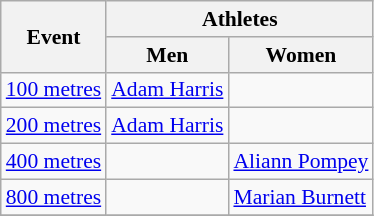<table class=wikitable style="font-size:90%">
<tr>
<th rowspan=2>Event</th>
<th colspan=2>Athletes</th>
</tr>
<tr>
<th>Men</th>
<th>Women</th>
</tr>
<tr>
<td><a href='#'>100 metres</a></td>
<td><a href='#'>Adam Harris</a></td>
<td></td>
</tr>
<tr>
<td><a href='#'>200 metres</a></td>
<td><a href='#'>Adam Harris</a></td>
<td></td>
</tr>
<tr>
<td><a href='#'>400 metres</a></td>
<td></td>
<td><a href='#'>Aliann Pompey</a></td>
</tr>
<tr>
<td><a href='#'>800 metres</a></td>
<td></td>
<td><a href='#'>Marian Burnett</a></td>
</tr>
<tr>
</tr>
</table>
